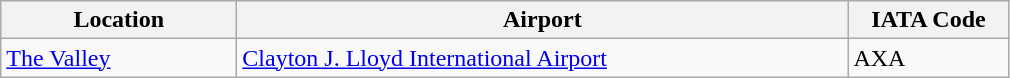<table class="wikitable">
<tr>
<th scope="col" style="width:150px;"><strong>Location</strong></th>
<th scope="col" style="width:400px;"><strong>Airport</strong></th>
<th scope="col" style="width:100px;"><strong>IATA Code</strong></th>
</tr>
<tr>
<td><a href='#'>The Valley</a></td>
<td><a href='#'>Clayton J. Lloyd International Airport</a></td>
<td>AXA</td>
</tr>
</table>
